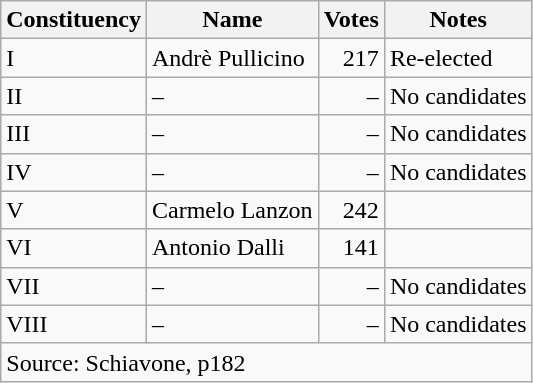<table class=wikitable style=text-align:left>
<tr>
<th>Constituency</th>
<th>Name</th>
<th>Votes</th>
<th>Notes</th>
</tr>
<tr>
<td>I</td>
<td>Andrè Pullicino</td>
<td align=right>217</td>
<td>Re-elected</td>
</tr>
<tr>
<td>II</td>
<td>–</td>
<td align=right>–</td>
<td>No candidates</td>
</tr>
<tr>
<td>III</td>
<td>–</td>
<td align=right>–</td>
<td>No candidates</td>
</tr>
<tr>
<td>IV</td>
<td>–</td>
<td align=right>–</td>
<td>No candidates</td>
</tr>
<tr>
<td>V</td>
<td>Carmelo Lanzon</td>
<td align=right>242</td>
<td></td>
</tr>
<tr>
<td>VI</td>
<td>Antonio Dalli</td>
<td align=right>141</td>
<td></td>
</tr>
<tr>
<td>VII</td>
<td>–</td>
<td align=right>–</td>
<td>No candidates</td>
</tr>
<tr>
<td>VIII</td>
<td>–</td>
<td align=right>–</td>
<td>No candidates</td>
</tr>
<tr>
<td colspan=4>Source: Schiavone, p182</td>
</tr>
</table>
